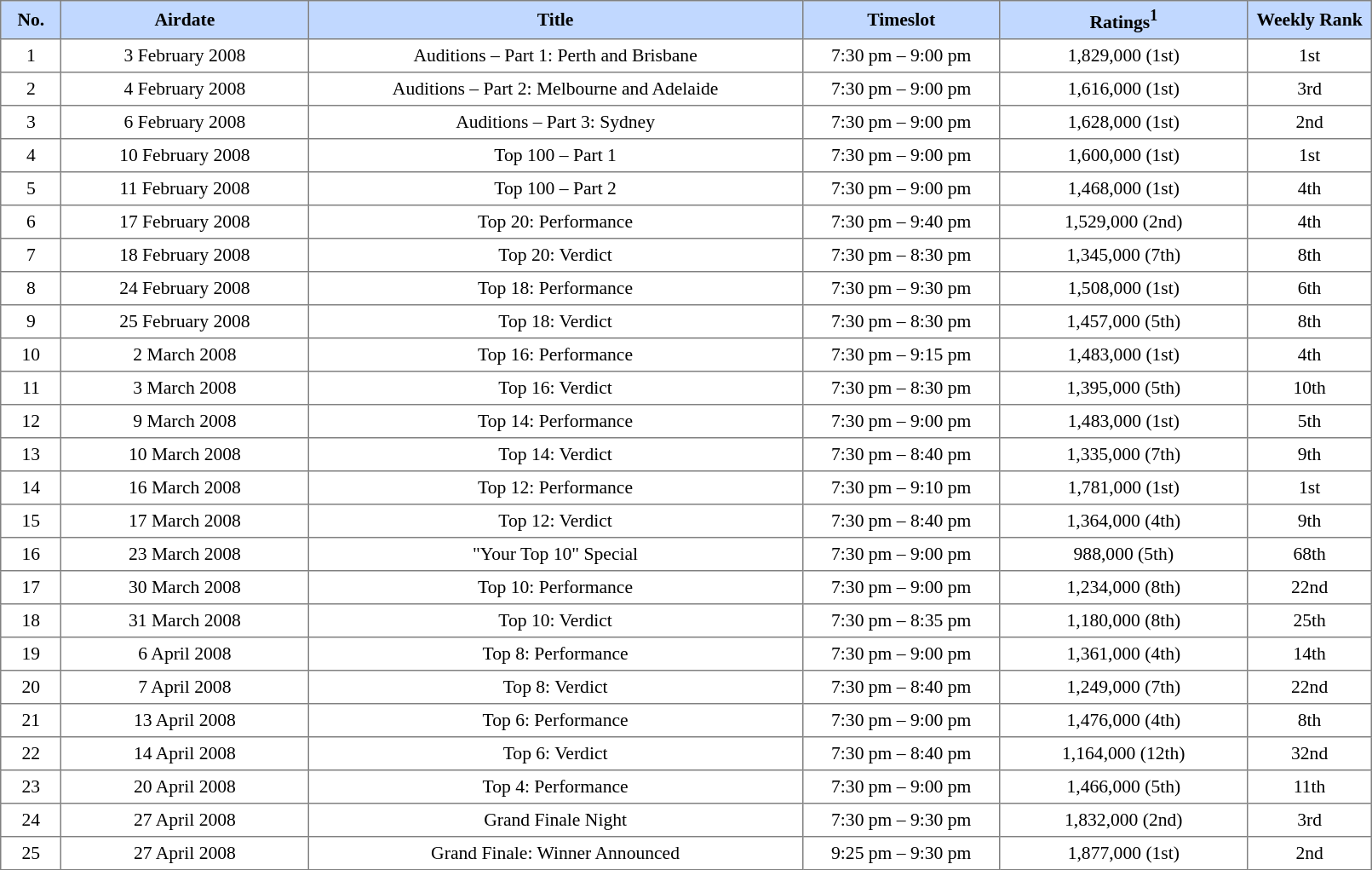<table border="1" cellpadding="4" cellspacing="0"  style="text-align:center; font-size:90%; border-collapse:collapse; width:85%;">
<tr style="background:#C1D8FF;">
<th width=2%>No.</th>
<th style="width:10%;">Airdate</th>
<th style="width:20%;">Title</th>
<th width=8%>Timeslot</th>
<th style="width:10%;">Ratings<sup>1</sup></th>
<th width=5%>Weekly Rank</th>
</tr>
<tr>
<td>1</td>
<td>3 February 2008</td>
<td>Auditions – Part 1: Perth and Brisbane</td>
<td>7:30 pm – 9:00 pm</td>
<td>1,829,000 (1st)</td>
<td>1st</td>
</tr>
<tr>
<td>2</td>
<td>4 February 2008</td>
<td>Auditions – Part 2: Melbourne and Adelaide</td>
<td>7:30 pm – 9:00 pm</td>
<td>1,616,000 (1st)</td>
<td>3rd</td>
</tr>
<tr>
<td>3</td>
<td>6 February 2008</td>
<td>Auditions – Part 3: Sydney</td>
<td>7:30 pm – 9:00 pm</td>
<td>1,628,000 (1st)</td>
<td>2nd</td>
</tr>
<tr>
<td>4</td>
<td>10 February 2008</td>
<td>Top 100 – Part 1</td>
<td>7:30 pm – 9:00 pm</td>
<td>1,600,000 (1st)</td>
<td>1st</td>
</tr>
<tr>
<td>5</td>
<td>11 February 2008</td>
<td>Top 100 – Part 2</td>
<td>7:30 pm – 9:00 pm</td>
<td>1,468,000 (1st)</td>
<td>4th</td>
</tr>
<tr>
<td>6</td>
<td>17 February 2008</td>
<td>Top 20: Performance</td>
<td>7:30 pm – 9:40 pm</td>
<td>1,529,000 (2nd)</td>
<td>4th</td>
</tr>
<tr>
<td>7</td>
<td>18 February 2008</td>
<td>Top 20: Verdict</td>
<td>7:30 pm – 8:30 pm</td>
<td>1,345,000 (7th)</td>
<td>8th</td>
</tr>
<tr>
<td>8</td>
<td>24 February 2008</td>
<td>Top 18: Performance</td>
<td>7:30 pm – 9:30 pm</td>
<td>1,508,000 (1st)</td>
<td>6th</td>
</tr>
<tr>
<td>9</td>
<td>25 February 2008</td>
<td>Top 18: Verdict</td>
<td>7:30 pm – 8:30 pm</td>
<td>1,457,000 (5th)</td>
<td>8th</td>
</tr>
<tr>
<td>10</td>
<td>2 March 2008</td>
<td>Top 16: Performance</td>
<td>7:30 pm – 9:15 pm</td>
<td>1,483,000 (1st)</td>
<td>4th</td>
</tr>
<tr>
<td>11</td>
<td>3 March 2008</td>
<td>Top 16: Verdict</td>
<td>7:30 pm – 8:30 pm</td>
<td>1,395,000 (5th)</td>
<td>10th</td>
</tr>
<tr>
<td>12</td>
<td>9 March 2008</td>
<td>Top 14: Performance</td>
<td>7:30 pm – 9:00 pm</td>
<td>1,483,000 (1st)</td>
<td>5th</td>
</tr>
<tr>
<td>13</td>
<td>10 March 2008</td>
<td>Top 14: Verdict</td>
<td>7:30 pm – 8:40 pm</td>
<td>1,335,000 (7th)</td>
<td>9th</td>
</tr>
<tr>
<td>14</td>
<td>16 March 2008</td>
<td>Top 12: Performance</td>
<td>7:30 pm – 9:10 pm</td>
<td>1,781,000 (1st)</td>
<td>1st</td>
</tr>
<tr>
<td>15</td>
<td>17 March 2008</td>
<td>Top 12: Verdict</td>
<td>7:30 pm – 8:40 pm</td>
<td>1,364,000 (4th)</td>
<td>9th</td>
</tr>
<tr>
<td>16</td>
<td>23 March 2008</td>
<td>"Your Top 10" Special</td>
<td>7:30 pm – 9:00 pm</td>
<td>988,000 (5th)</td>
<td>68th</td>
</tr>
<tr>
<td>17</td>
<td>30 March 2008</td>
<td>Top 10: Performance</td>
<td>7:30 pm – 9:00 pm</td>
<td>1,234,000 (8th)</td>
<td>22nd</td>
</tr>
<tr>
<td>18</td>
<td>31 March 2008</td>
<td>Top 10: Verdict</td>
<td>7:30 pm – 8:35 pm</td>
<td>1,180,000 (8th)</td>
<td>25th</td>
</tr>
<tr>
<td>19</td>
<td>6 April 2008</td>
<td>Top 8: Performance</td>
<td>7:30 pm – 9:00 pm</td>
<td>1,361,000 (4th)</td>
<td>14th</td>
</tr>
<tr>
<td>20</td>
<td>7 April 2008</td>
<td>Top 8: Verdict</td>
<td>7:30 pm – 8:40 pm</td>
<td>1,249,000 (7th)</td>
<td>22nd</td>
</tr>
<tr>
<td>21</td>
<td>13 April 2008</td>
<td>Top 6: Performance</td>
<td>7:30 pm – 9:00 pm</td>
<td>1,476,000 (4th)</td>
<td>8th</td>
</tr>
<tr>
<td>22</td>
<td>14 April 2008</td>
<td>Top 6: Verdict</td>
<td>7:30 pm – 8:40 pm</td>
<td>1,164,000 (12th)</td>
<td>32nd</td>
</tr>
<tr>
<td>23</td>
<td>20 April 2008</td>
<td>Top 4: Performance</td>
<td>7:30 pm – 9:00 pm</td>
<td>1,466,000 (5th)</td>
<td>11th</td>
</tr>
<tr>
<td>24</td>
<td>27 April 2008</td>
<td>Grand Finale Night</td>
<td>7:30 pm – 9:30 pm</td>
<td>1,832,000 (2nd)</td>
<td>3rd</td>
</tr>
<tr>
<td>25</td>
<td>27 April 2008</td>
<td>Grand Finale: Winner Announced</td>
<td>9:25 pm – 9:30 pm</td>
<td>1,877,000 (1st)</td>
<td>2nd</td>
</tr>
</table>
